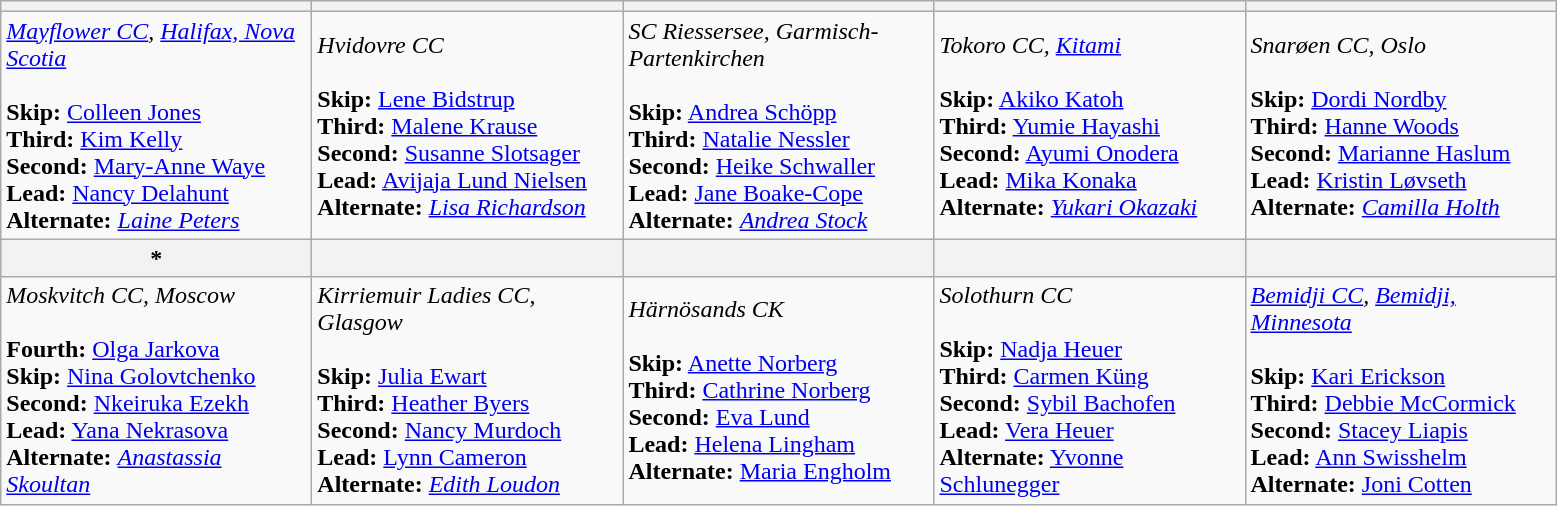<table class="wikitable">
<tr>
<th bgcolor="#efefef" width="200"></th>
<th bgcolor="#efefef" width="200"></th>
<th bgcolor="#efefef" width="200"></th>
<th bgcolor="#efefef" width="200"></th>
<th bgcolor="#efefef" width="200"></th>
</tr>
<tr>
<td><em><a href='#'>Mayflower CC</a>, <a href='#'>Halifax, Nova Scotia</a></em> <br><br><strong>Skip:</strong> <a href='#'>Colleen Jones</a><br>
<strong>Third:</strong> <a href='#'>Kim Kelly</a><br>
<strong>Second:</strong> <a href='#'>Mary-Anne Waye</a><br>
<strong>Lead:</strong> <a href='#'>Nancy Delahunt</a><br>
<strong>Alternate:</strong> <em><a href='#'>Laine Peters</a></em></td>
<td><em>Hvidovre CC</em> <br><br><strong>Skip:</strong> <a href='#'>Lene Bidstrup</a><br>
<strong>Third:</strong> <a href='#'>Malene Krause</a><br>
<strong>Second:</strong> <a href='#'>Susanne Slotsager</a><br>
<strong>Lead:</strong> <a href='#'>Avijaja Lund Nielsen</a><br>
<strong>Alternate:</strong> <em><a href='#'>Lisa Richardson</a></em></td>
<td><em>SC Riessersee, Garmisch-Partenkirchen</em> <br><br><strong>Skip:</strong> <a href='#'>Andrea Schöpp</a><br>
<strong>Third:</strong> <a href='#'>Natalie Nessler</a><br>
<strong>Second:</strong> <a href='#'>Heike Schwaller</a><br>
<strong>Lead:</strong> <a href='#'>Jane Boake-Cope</a><br>
<strong>Alternate:</strong> <em><a href='#'>Andrea Stock</a></em></td>
<td><em>Tokoro CC, <a href='#'>Kitami</a></em> <br><br><strong>Skip:</strong> <a href='#'>Akiko Katoh</a><br>
<strong>Third:</strong> <a href='#'>Yumie Hayashi</a><br>
<strong>Second:</strong> <a href='#'>Ayumi Onodera</a><br>
<strong>Lead:</strong> <a href='#'>Mika Konaka</a><br>
<strong>Alternate:</strong> <em><a href='#'>Yukari Okazaki</a></em></td>
<td><em>Snarøen CC, Oslo</em> <br><br><strong>Skip:</strong> <a href='#'>Dordi Nordby</a><br>
<strong>Third:</strong> <a href='#'>Hanne Woods</a><br>
<strong>Second:</strong> <a href='#'>Marianne Haslum</a><br>
<strong>Lead:</strong> <a href='#'>Kristin Løvseth</a><br>
<strong>Alternate:</strong> <em><a href='#'>Camilla Holth</a></em></td>
</tr>
<tr>
<th bgcolor="#efefef" width="200">*</th>
<th bgcolor="#efefef" width="200"></th>
<th bgcolor="#efefef" width="200"></th>
<th bgcolor="#efefef" width="200"></th>
<th bgcolor="#efefef" width="200"></th>
</tr>
<tr>
<td><em>Moskvitch CC, Moscow</em> <br><br><strong>Fourth:</strong> <a href='#'>Olga Jarkova</a><br>
<strong>Skip:</strong> <a href='#'>Nina Golovtchenko</a><br>
<strong>Second:</strong> <a href='#'>Nkeiruka Ezekh</a><br>
<strong>Lead:</strong> <a href='#'>Yana Nekrasova</a><br>
<strong>Alternate:</strong> <em><a href='#'>Anastassia Skoultan</a></em></td>
<td><em>Kirriemuir Ladies CC, Glasgow</em> <br><br><strong>Skip:</strong> <a href='#'>Julia Ewart</a><br>
<strong>Third:</strong> <a href='#'>Heather Byers</a><br>
<strong>Second:</strong> <a href='#'>Nancy Murdoch</a><br>
<strong>Lead:</strong> <a href='#'>Lynn Cameron</a><br>
<strong>Alternate:</strong> <em><a href='#'>Edith Loudon</a></em></td>
<td><em>Härnösands CK</em> <br><br><strong>Skip:</strong> <a href='#'>Anette Norberg</a><br>
<strong>Third:</strong> <a href='#'>Cathrine Norberg</a><br>
<strong>Second:</strong> <a href='#'>Eva Lund</a><br>
<strong>Lead:</strong> <a href='#'>Helena Lingham</a><br>
<strong>Alternate:</strong> <a href='#'>Maria Engholm</a></td>
<td><em>Solothurn CC</em> <br><br><strong>Skip:</strong> <a href='#'>Nadja Heuer</a><br>
<strong>Third:</strong> <a href='#'>Carmen Küng</a><br>
<strong>Second:</strong> <a href='#'>Sybil Bachofen</a><br>
<strong>Lead:</strong> <a href='#'>Vera Heuer</a><br>
<strong>Alternate:</strong> <a href='#'>Yvonne Schlunegger</a></td>
<td><em><a href='#'>Bemidji CC</a>, <a href='#'>Bemidji, Minnesota</a></em> <br><br><strong>Skip:</strong> <a href='#'>Kari Erickson</a><br>
<strong>Third:</strong> <a href='#'>Debbie McCormick</a><br>
<strong>Second:</strong> <a href='#'>Stacey Liapis</a><br>
<strong>Lead:</strong> <a href='#'>Ann Swisshelm</a><br>
<strong>Alternate:</strong> <a href='#'>Joni Cotten</a></td>
</tr>
</table>
